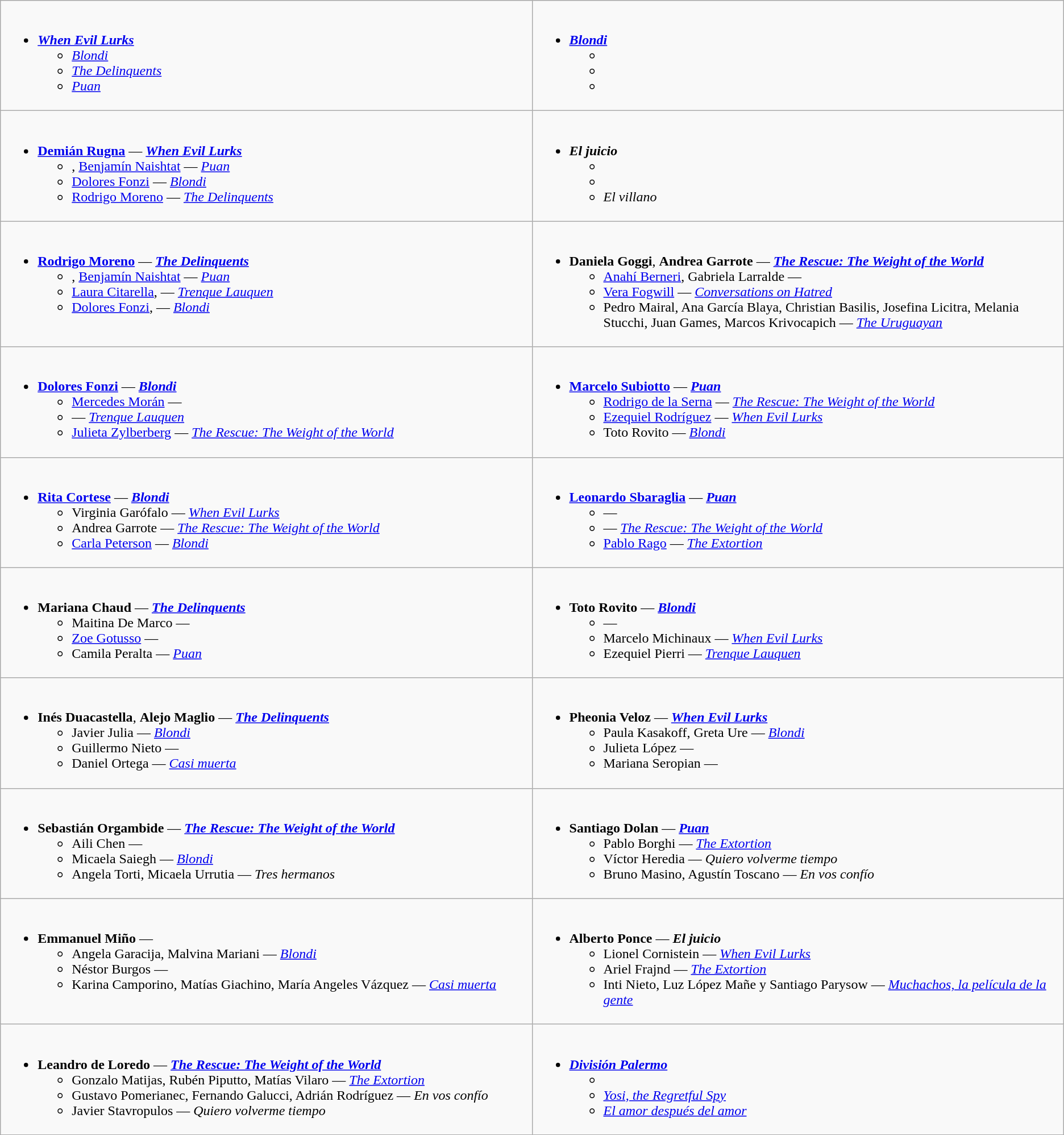<table role="presentation" class=wikitable>
<tr>
<td style="vertical-align:top;" width="50%"><br><ul><li><strong><em><a href='#'>When Evil Lurks</a></em></strong><ul><li><em><a href='#'>Blondi</a></em></li><li><em><a href='#'>The Delinquents</a></em></li><li><em><a href='#'>Puan</a></em></li></ul></li></ul></td>
<td style="vertical-align:top;" width="50%"><br><ul><li><strong><em><a href='#'>Blondi</a></em></strong><ul><li><em></em></li><li><em></em></li><li><em></em></li></ul></li></ul></td>
</tr>
<tr>
<td style="vertical-align:top;" width="50%"><br><ul><li><strong><a href='#'>Demián Rugna</a></strong> — <strong><em><a href='#'>When Evil Lurks</a></em></strong><ul><li>, <a href='#'>Benjamín Naishtat</a> — <em><a href='#'>Puan</a></em></li><li><a href='#'>Dolores Fonzi</a> — <em><a href='#'>Blondi</a></em></li><li><a href='#'>Rodrigo Moreno</a> — <em><a href='#'>The Delinquents</a></em></li></ul></li></ul></td>
<td style="vertical-align:top;" width="50%"><br><ul><li><strong><em>El juicio</em></strong><ul><li><em></em></li><li><em></em></li><li><em>El villano</em></li></ul></li></ul></td>
</tr>
<tr>
<td style="vertical-align:top;" width="50%"><br><ul><li><strong><a href='#'>Rodrigo Moreno</a></strong> — <strong><em><a href='#'>The Delinquents</a></em></strong><ul><li>, <a href='#'>Benjamín Naishtat</a> — <em><a href='#'>Puan</a></em></li><li><a href='#'>Laura Citarella</a>,  — <em><a href='#'>Trenque Lauquen</a></em></li><li><a href='#'>Dolores Fonzi</a>,  — <em><a href='#'>Blondi</a></em></li></ul></li></ul></td>
<td style="vertical-align:top;" width="50%"><br><ul><li><strong>Daniela Goggi</strong>, <strong>Andrea Garrote</strong> — <strong><em><a href='#'>The Rescue: The Weight of the World</a></em></strong><ul><li><a href='#'>Anahí Berneri</a>, Gabriela Larralde — <em></em></li><li><a href='#'>Vera Fogwill</a> — <em><a href='#'>Conversations on Hatred</a></em></li><li>Pedro Mairal, Ana García Blaya, Christian Basilis, Josefina Licitra, Melania Stucchi, Juan Games, Marcos Krivocapich — <em><a href='#'>The Uruguayan</a></em></li></ul></li></ul></td>
</tr>
<tr>
<td style="vertical-align:top;" width="50%"><br><ul><li><strong><a href='#'>Dolores Fonzi</a></strong> — <strong><em><a href='#'>Blondi</a></em></strong><ul><li><a href='#'>Mercedes Morán</a> — <em></em></li><li> — <em><a href='#'>Trenque Lauquen</a></em></li><li><a href='#'>Julieta Zylberberg</a> — <em><a href='#'>The Rescue: The Weight of the World</a></em></li></ul></li></ul></td>
<td style="vertical-align:top;" width="50%"><br><ul><li><strong><a href='#'>Marcelo Subiotto</a></strong> — <strong><em><a href='#'>Puan</a></em></strong><ul><li><a href='#'>Rodrigo de la Serna</a> — <em><a href='#'>The Rescue: The Weight of the World</a></em></li><li><a href='#'>Ezequiel Rodríguez</a> — <em><a href='#'>When Evil Lurks</a></em></li><li>Toto Rovito — <em><a href='#'>Blondi</a></em></li></ul></li></ul></td>
</tr>
<tr>
<td style="vertical-align:top;" width="50%"><br><ul><li><strong><a href='#'>Rita Cortese</a></strong> — <strong><em><a href='#'>Blondi</a></em></strong><ul><li>Virginia Garófalo — <em><a href='#'>When Evil Lurks</a></em></li><li>Andrea Garrote — <em><a href='#'>The Rescue: The Weight of the World</a></em></li><li><a href='#'>Carla Peterson</a> — <em><a href='#'>Blondi</a></em></li></ul></li></ul></td>
<td style="vertical-align:top;" width="50%"><br><ul><li><strong><a href='#'>Leonardo Sbaraglia</a></strong> — <strong><em><a href='#'>Puan</a></em></strong><ul><li> — <em></em></li><li> — <em><a href='#'>The Rescue: The Weight of the World</a></em></li><li><a href='#'>Pablo Rago</a> — <em><a href='#'>The Extortion</a></em></li></ul></li></ul></td>
</tr>
<tr>
<td style="vertical-align:top;" width="50%"><br><ul><li><strong>Mariana Chaud</strong> — <strong><em><a href='#'>The Delinquents</a></em></strong><ul><li>Maitina De Marco — <em></em></li><li><a href='#'>Zoe Gotusso</a> — <em></em></li><li>Camila Peralta — <em><a href='#'>Puan</a></em></li></ul></li></ul></td>
<td style="vertical-align:top;" width="50%"><br><ul><li><strong>Toto Rovito</strong> — <strong><em><a href='#'>Blondi</a></em></strong><ul><li> — <em></em></li><li>Marcelo Michinaux — <em><a href='#'>When Evil Lurks</a></em></li><li>Ezequiel Pierri — <em><a href='#'>Trenque Lauquen</a></em></li></ul></li></ul></td>
</tr>
<tr>
<td style="vertical-align:top;" width="50%"><br><ul><li><strong>Inés Duacastella</strong>, <strong>Alejo Maglio</strong> — <strong><em><a href='#'>The Delinquents</a></em></strong><ul><li>Javier Julia — <em><a href='#'>Blondi</a></em></li><li>Guillermo Nieto — <em></em></li><li>Daniel Ortega — <em><a href='#'>Casi muerta</a></em></li></ul></li></ul></td>
<td style="vertical-align:top;" width="50%"><br><ul><li><strong>Pheonia Veloz</strong> — <strong><em><a href='#'>When Evil Lurks</a></em></strong><ul><li>Paula Kasakoff, Greta Ure — <em><a href='#'>Blondi</a></em></li><li>Julieta López — <em></em></li><li>Mariana Seropian — <em></em></li></ul></li></ul></td>
</tr>
<tr>
<td style="vertical-align:top;" width="50%"><br><ul><li><strong>Sebastián Orgambide</strong> — <strong><em><a href='#'>The Rescue: The Weight of the World</a></em></strong><ul><li>Aili Chen — <em></em></li><li>Micaela Saiegh — <em><a href='#'>Blondi</a></em></li><li>Angela Torti, Micaela Urrutia — <em>Tres hermanos</em></li></ul></li></ul></td>
<td style="vertical-align:top;" width="50%"><br><ul><li><strong>Santiago Dolan</strong> — <strong><em><a href='#'>Puan</a></em></strong><ul><li>Pablo Borghi — <em><a href='#'>The Extortion</a></em></li><li>Víctor Heredia — <em>Quiero volverme tiempo</em></li><li>Bruno Masino, Agustín Toscano — <em>En vos confío</em></li></ul></li></ul></td>
</tr>
<tr>
<td style="vertical-align:top;" width="50%"><br><ul><li><strong>Emmanuel Miño</strong> — <strong><em></em></strong><ul><li>Angela Garacija, Malvina Mariani — <em><a href='#'>Blondi</a></em></li><li>Néstor Burgos — <em></em></li><li>Karina Camporino, Matías Giachino, María Angeles Vázquez — <em><a href='#'>Casi muerta</a></em></li></ul></li></ul></td>
<td style="vertical-align:top;" width="50%"><br><ul><li><strong>Alberto Ponce</strong> — <strong><em>El juicio</em></strong><ul><li>Lionel Cornistein — <em><a href='#'>When Evil Lurks</a></em></li><li>Ariel Frajnd — <em><a href='#'>The Extortion</a></em></li><li>Inti Nieto, Luz López Mañe y Santiago Parysow — <em><a href='#'>Muchachos, la película de la gente</a></em></li></ul></li></ul></td>
</tr>
<tr>
<td style="vertical-align:top;" width="50%"><br><ul><li><strong>Leandro de Loredo</strong> — <strong><em><a href='#'>The Rescue: The Weight of the World</a></em></strong><ul><li>Gonzalo Matijas, Rubén Piputto, Matías Vilaro — <em><a href='#'>The Extortion</a></em></li><li>Gustavo Pomerianec, Fernando Galucci, Adrián Rodríguez — <em>En vos confío</em></li><li>Javier Stavropulos — <em>Quiero volverme tiempo</em></li></ul></li></ul></td>
<td style="vertical-align:top;" width="50%"><br><ul><li><strong><em><a href='#'>División Palermo</a></em></strong><ul><li><em></em></li><li><em><a href='#'>Yosi, the Regretful Spy</a></em></li><li><em><a href='#'>El amor después del amor</a></em></li></ul></li></ul></td>
</tr>
</table>
